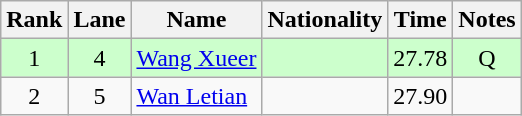<table class="wikitable sortable" style="text-align:center">
<tr>
<th>Rank</th>
<th>Lane</th>
<th>Name</th>
<th>Nationality</th>
<th>Time</th>
<th>Notes</th>
</tr>
<tr bgcolor=ccffcc>
<td>1</td>
<td>4</td>
<td align=left><a href='#'>Wang Xueer</a></td>
<td align=left></td>
<td>27.78</td>
<td>Q</td>
</tr>
<tr>
<td>2</td>
<td>5</td>
<td align=left><a href='#'>Wan Letian</a></td>
<td align=left></td>
<td>27.90</td>
<td></td>
</tr>
</table>
